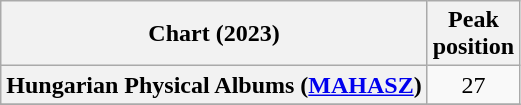<table class="wikitable sortable plainrowheaders" style="text-align:center">
<tr>
<th scope="col">Chart (2023)</th>
<th scope="col">Peak<br>position</th>
</tr>
<tr>
<th scope="row">Hungarian Physical Albums (<a href='#'>MAHASZ</a>)</th>
<td>27</td>
</tr>
<tr>
</tr>
</table>
